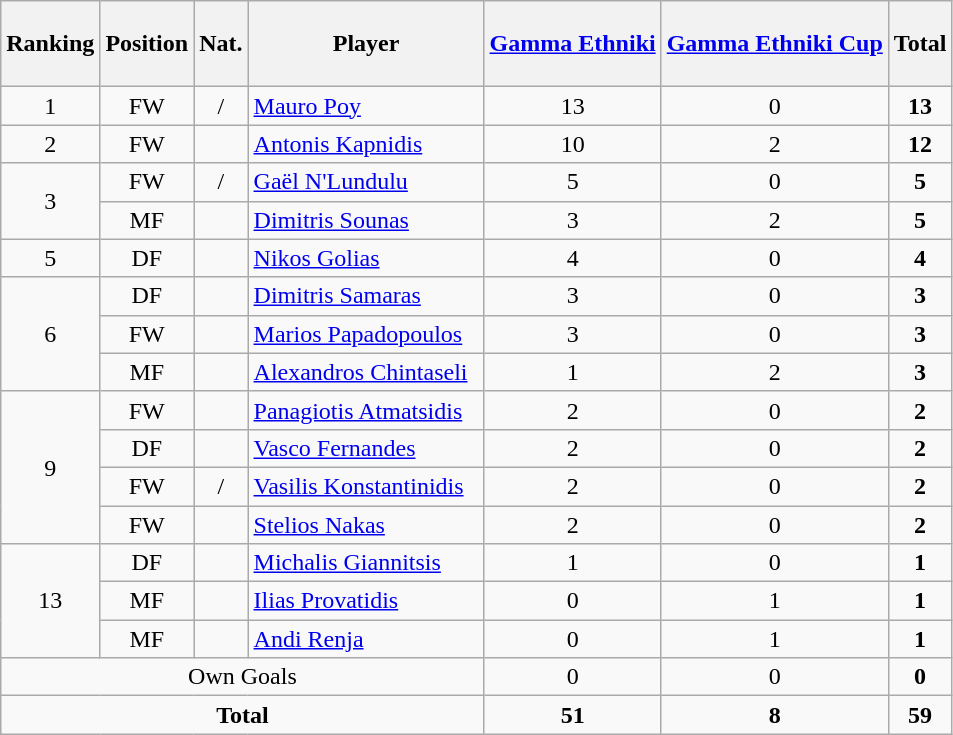<table class="wikitable sortable" style="text-align:center">
<tr>
<th height=50>Ranking</th>
<th height=50>Position</th>
<th height=50>Nat.</th>
<th width=150>Player</th>
<th height=50><a href='#'>Gamma Ethniki</a></th>
<th height=50><a href='#'>Gamma Ethniki Cup</a></th>
<th height=50><strong>Total</strong></th>
</tr>
<tr>
<td>1</td>
<td>FW</td>
<td> / </td>
<td align="left"><a href='#'>Mauro Poy</a></td>
<td>13</td>
<td>0</td>
<td><strong>13</strong></td>
</tr>
<tr>
<td>2</td>
<td>FW</td>
<td></td>
<td align="left"><a href='#'>Antonis Kapnidis</a></td>
<td>10</td>
<td>2</td>
<td><strong>12</strong></td>
</tr>
<tr>
<td rowspan=2>3</td>
<td>FW</td>
<td> / </td>
<td align="left"><a href='#'>Gaël N'Lundulu</a></td>
<td>5</td>
<td>0</td>
<td><strong>5</strong></td>
</tr>
<tr>
<td>MF</td>
<td></td>
<td align="left"><a href='#'>Dimitris Sounas</a></td>
<td>3</td>
<td>2</td>
<td><strong>5</strong></td>
</tr>
<tr>
<td>5</td>
<td>DF</td>
<td></td>
<td align="left"><a href='#'>Nikos Golias</a></td>
<td>4</td>
<td>0</td>
<td><strong>4</strong></td>
</tr>
<tr>
<td rowspan=3>6</td>
<td>DF</td>
<td></td>
<td align="left"><a href='#'>Dimitris Samaras</a></td>
<td>3</td>
<td>0</td>
<td><strong>3</strong></td>
</tr>
<tr>
<td>FW</td>
<td></td>
<td align="left"><a href='#'>Marios Papadopoulos</a></td>
<td>3</td>
<td>0</td>
<td><strong>3</strong></td>
</tr>
<tr>
<td>MF</td>
<td></td>
<td align="left"><a href='#'>Alexandros Chintaseli</a></td>
<td>1</td>
<td>2</td>
<td><strong>3</strong></td>
</tr>
<tr>
<td rowspan=4>9</td>
<td>FW</td>
<td></td>
<td align="left"><a href='#'>Panagiotis Atmatsidis</a></td>
<td>2</td>
<td>0</td>
<td><strong>2</strong></td>
</tr>
<tr>
<td>DF</td>
<td></td>
<td align="left"><a href='#'>Vasco Fernandes</a></td>
<td>2</td>
<td>0</td>
<td><strong>2</strong></td>
</tr>
<tr>
<td>FW</td>
<td> / </td>
<td align="left"><a href='#'>Vasilis Konstantinidis</a></td>
<td>2</td>
<td>0</td>
<td><strong>2</strong></td>
</tr>
<tr>
<td>FW</td>
<td></td>
<td align="left"><a href='#'>Stelios Nakas</a></td>
<td>2</td>
<td>0</td>
<td><strong>2</strong></td>
</tr>
<tr>
<td rowspan=3>13</td>
<td>DF</td>
<td></td>
<td align="left"><a href='#'>Michalis Giannitsis</a></td>
<td>1</td>
<td>0</td>
<td><strong>1</strong></td>
</tr>
<tr>
<td>MF</td>
<td></td>
<td align="left"><a href='#'>Ilias Provatidis</a></td>
<td>0</td>
<td>1</td>
<td><strong>1</strong></td>
</tr>
<tr>
<td>MF</td>
<td></td>
<td align="left"><a href='#'>Andi Renja</a></td>
<td>0</td>
<td>1</td>
<td><strong>1</strong></td>
</tr>
<tr class="sortbottom">
<td colspan="4">Own Goals</td>
<td>0</td>
<td>0</td>
<td><strong>0</strong></td>
</tr>
<tr class="sortbottom">
<td colspan="4"><strong>Total</strong></td>
<td><strong>51</strong></td>
<td><strong>8</strong></td>
<td><strong>59</strong></td>
</tr>
</table>
